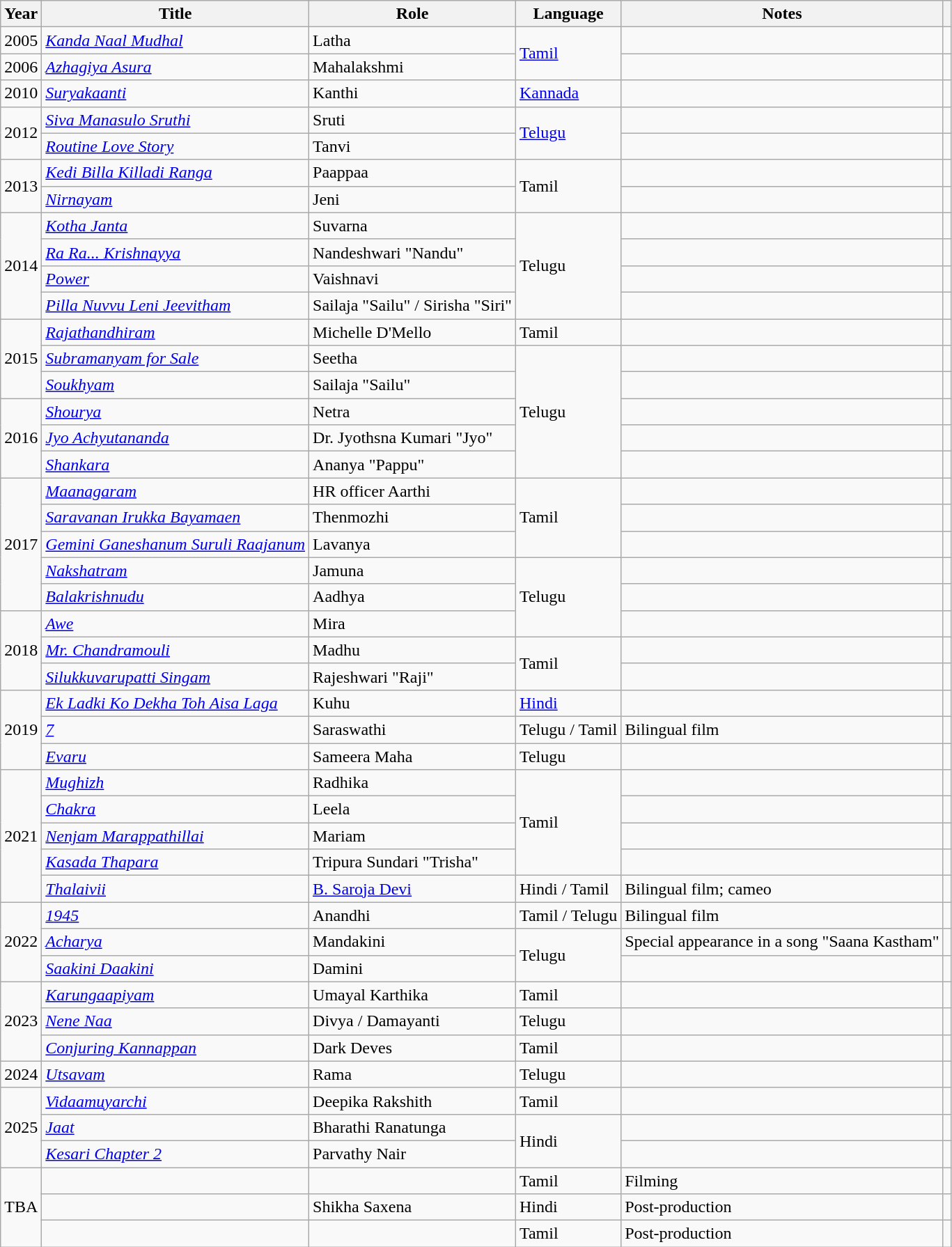<table class="wikitable plainrowheaders sortable">
<tr>
<th scope="col">Year</th>
<th scope="col">Title</th>
<th scope="col">Role</th>
<th scope="col">Language</th>
<th scope="col" class="unsortable">Notes</th>
<th scope="col" class="unsortable"></th>
</tr>
<tr>
<td>2005</td>
<td><em><a href='#'>Kanda Naal Mudhal</a></em></td>
<td>Latha</td>
<td rowspan="2"><a href='#'>Tamil</a></td>
<td></td>
<td></td>
</tr>
<tr>
<td>2006</td>
<td><em><a href='#'>Azhagiya Asura</a></em></td>
<td>Mahalakshmi</td>
<td></td>
<td></td>
</tr>
<tr>
<td>2010</td>
<td><em><a href='#'>Suryakaanti</a></em></td>
<td>Kanthi</td>
<td><a href='#'>Kannada</a></td>
<td></td>
<td></td>
</tr>
<tr>
<td rowspan="2">2012</td>
<td><em><a href='#'>Siva Manasulo Sruthi</a></em></td>
<td>Sruti</td>
<td rowspan="2"><a href='#'>Telugu</a></td>
<td></td>
<td></td>
</tr>
<tr>
<td><em><a href='#'>Routine Love Story</a></em></td>
<td>Tanvi</td>
<td></td>
<td></td>
</tr>
<tr>
<td rowspan="2">2013</td>
<td><em><a href='#'>Kedi Billa Killadi Ranga</a></em></td>
<td>Paappaa</td>
<td rowspan="2">Tamil</td>
<td></td>
<td></td>
</tr>
<tr>
<td><em><a href='#'>Nirnayam</a></em></td>
<td>Jeni</td>
<td></td>
<td></td>
</tr>
<tr>
<td rowspan="4">2014</td>
<td><em><a href='#'>Kotha Janta</a></em></td>
<td>Suvarna</td>
<td rowspan="4">Telugu</td>
<td></td>
<td></td>
</tr>
<tr>
<td><em><a href='#'>Ra Ra... Krishnayya</a></em></td>
<td>Nandeshwari "Nandu"</td>
<td></td>
<td></td>
</tr>
<tr>
<td><em><a href='#'>Power</a></em></td>
<td>Vaishnavi</td>
<td></td>
<td></td>
</tr>
<tr>
<td><em><a href='#'>Pilla Nuvvu Leni Jeevitham</a></em></td>
<td>Sailaja "Sailu" / Sirisha "Siri"</td>
<td></td>
<td></td>
</tr>
<tr>
<td rowspan="3">2015</td>
<td><em><a href='#'>Rajathandhiram</a></em></td>
<td>Michelle D'Mello</td>
<td>Tamil</td>
<td></td>
<td></td>
</tr>
<tr>
<td><em><a href='#'>Subramanyam for Sale</a></em></td>
<td>Seetha</td>
<td rowspan="5">Telugu</td>
<td></td>
<td></td>
</tr>
<tr>
<td><em><a href='#'>Soukhyam</a></em></td>
<td>Sailaja "Sailu"</td>
<td></td>
<td></td>
</tr>
<tr>
<td rowspan="3">2016</td>
<td><em><a href='#'>Shourya</a></em></td>
<td>Netra</td>
<td></td>
<td></td>
</tr>
<tr>
<td><em><a href='#'>Jyo Achyutananda</a></em></td>
<td>Dr. Jyothsna Kumari "Jyo"</td>
<td></td>
<td></td>
</tr>
<tr>
<td><em><a href='#'>Shankara</a></em></td>
<td>Ananya "Pappu"</td>
<td></td>
<td></td>
</tr>
<tr>
<td rowspan="5">2017</td>
<td><em><a href='#'>Maanagaram</a></em></td>
<td>HR officer Aarthi</td>
<td rowspan="3">Tamil</td>
<td></td>
<td></td>
</tr>
<tr>
<td><em><a href='#'>Saravanan Irukka Bayamaen</a></em></td>
<td>Thenmozhi</td>
<td></td>
<td></td>
</tr>
<tr>
<td><em><a href='#'>Gemini Ganeshanum Suruli Raajanum</a></em></td>
<td>Lavanya</td>
<td></td>
<td></td>
</tr>
<tr>
<td><em><a href='#'>Nakshatram</a></em></td>
<td>Jamuna</td>
<td rowspan="3">Telugu</td>
<td></td>
<td></td>
</tr>
<tr>
<td><em><a href='#'>Balakrishnudu</a></em></td>
<td>Aadhya</td>
<td></td>
<td></td>
</tr>
<tr>
<td rowspan="3">2018</td>
<td><em><a href='#'>Awe</a></em></td>
<td>Mira</td>
<td></td>
<td></td>
</tr>
<tr>
<td><em><a href='#'>Mr. Chandramouli</a></em></td>
<td>Madhu</td>
<td rowspan="2">Tamil</td>
<td></td>
<td></td>
</tr>
<tr>
<td><em><a href='#'>Silukkuvarupatti Singam</a></em></td>
<td>Rajeshwari "Raji"</td>
<td></td>
<td></td>
</tr>
<tr>
<td rowspan="3">2019</td>
<td><em><a href='#'>Ek Ladki Ko Dekha Toh Aisa Laga</a></em></td>
<td>Kuhu</td>
<td><a href='#'>Hindi</a></td>
<td></td>
<td></td>
</tr>
<tr>
<td><em><a href='#'>7</a></em></td>
<td>Saraswathi</td>
<td>Telugu / Tamil</td>
<td>Bilingual film</td>
<td></td>
</tr>
<tr>
<td><em><a href='#'>Evaru</a></em></td>
<td>Sameera Maha</td>
<td>Telugu</td>
<td></td>
<td></td>
</tr>
<tr>
<td rowspan="5">2021</td>
<td><em><a href='#'>Mughizh</a></em></td>
<td>Radhika</td>
<td rowspan="4">Tamil</td>
<td></td>
<td></td>
</tr>
<tr>
<td><em><a href='#'>Chakra</a></em></td>
<td>Leela</td>
<td></td>
<td></td>
</tr>
<tr>
<td><em><a href='#'>Nenjam Marappathillai</a></em></td>
<td>Mariam</td>
<td></td>
<td></td>
</tr>
<tr>
<td><em><a href='#'>Kasada Thapara</a></em></td>
<td>Tripura Sundari "Trisha"</td>
<td></td>
<td></td>
</tr>
<tr>
<td><em><a href='#'>Thalaivii</a></em></td>
<td><a href='#'>B. Saroja Devi</a></td>
<td>Hindi / Tamil</td>
<td>Bilingual film; cameo</td>
<td></td>
</tr>
<tr>
<td rowspan="3">2022</td>
<td><em><a href='#'>1945</a></em></td>
<td>Anandhi</td>
<td>Tamil / Telugu</td>
<td>Bilingual film</td>
<td></td>
</tr>
<tr>
<td><em><a href='#'>Acharya</a></em></td>
<td>Mandakini</td>
<td rowspan="2">Telugu</td>
<td>Special appearance in a song "Saana Kastham"</td>
<td></td>
</tr>
<tr>
<td><em><a href='#'>Saakini Daakini</a></em></td>
<td>Damini</td>
<td></td>
<td></td>
</tr>
<tr>
<td rowspan="3">2023</td>
<td><em><a href='#'>Karungaapiyam</a></em></td>
<td>Umayal Karthika</td>
<td>Tamil</td>
<td></td>
<td></td>
</tr>
<tr>
<td><em><a href='#'>Nene Naa</a></em></td>
<td>Divya / Damayanti</td>
<td>Telugu</td>
<td></td>
<td></td>
</tr>
<tr>
<td><em><a href='#'>Conjuring Kannappan</a></em></td>
<td>Dark Deves</td>
<td>Tamil</td>
<td></td>
<td></td>
</tr>
<tr>
<td>2024</td>
<td><em><a href='#'>Utsavam</a></em></td>
<td>Rama</td>
<td>Telugu</td>
<td></td>
<td></td>
</tr>
<tr>
<td rowspan="3">2025</td>
<td><em><a href='#'>Vidaamuyarchi</a></em></td>
<td>Deepika Rakshith</td>
<td>Tamil</td>
<td></td>
<td></td>
</tr>
<tr>
<td><em><a href='#'>Jaat</a></em></td>
<td>Bharathi Ranatunga</td>
<td rowspan="2">Hindi</td>
<td></td>
<td></td>
</tr>
<tr>
<td><em><a href='#'>Kesari Chapter 2</a></em></td>
<td>Parvathy Nair</td>
<td></td>
<td></td>
</tr>
<tr>
<td rowspan="3">TBA</td>
<td></td>
<td></td>
<td>Tamil</td>
<td>Filming</td>
<td></td>
</tr>
<tr>
<td></td>
<td>Shikha Saxena</td>
<td>Hindi</td>
<td>Post-production</td>
<td></td>
</tr>
<tr>
<td></td>
<td></td>
<td>Tamil</td>
<td>Post-production</td>
<td></td>
</tr>
</table>
